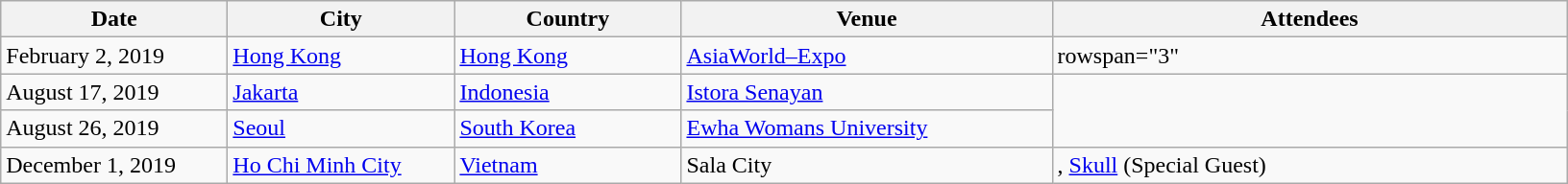<table class="wikitable">
<tr>
<th style="width:150px;">Date</th>
<th style="width:150px;">City</th>
<th style="width:150px;">Country</th>
<th style="width:250px;">Venue</th>
<th style="width:350px;">Attendees</th>
</tr>
<tr>
<td>February 2, 2019</td>
<td><a href='#'>Hong Kong</a></td>
<td><a href='#'>Hong Kong</a></td>
<td><a href='#'>AsiaWorld–Expo</a></td>
<td>rowspan="3" </td>
</tr>
<tr>
<td>August 17, 2019</td>
<td><a href='#'>Jakarta</a></td>
<td><a href='#'>Indonesia</a></td>
<td><a href='#'>Istora Senayan</a></td>
</tr>
<tr>
<td>August 26, 2019</td>
<td><a href='#'>Seoul</a></td>
<td><a href='#'>South Korea</a></td>
<td><a href='#'>Ewha Womans University</a></td>
</tr>
<tr>
<td>December 1, 2019</td>
<td><a href='#'>Ho Chi Minh City</a></td>
<td><a href='#'>Vietnam</a></td>
<td>Sala City</td>
<td>, <a href='#'>Skull</a> (Special Guest)</td>
</tr>
</table>
